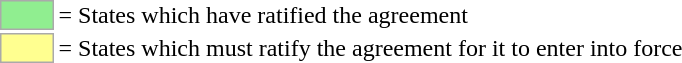<table>
<tr>
<td style="background:lightgreen; border:1px solid #aaa; width:2em;"></td>
<td>= States which have ratified the agreement</td>
</tr>
<tr>
<td style="background:#FFFF90; border:1px solid #aaa; width:2em;"></td>
<td>= States which must ratify the agreement for it to enter into force</td>
</tr>
</table>
